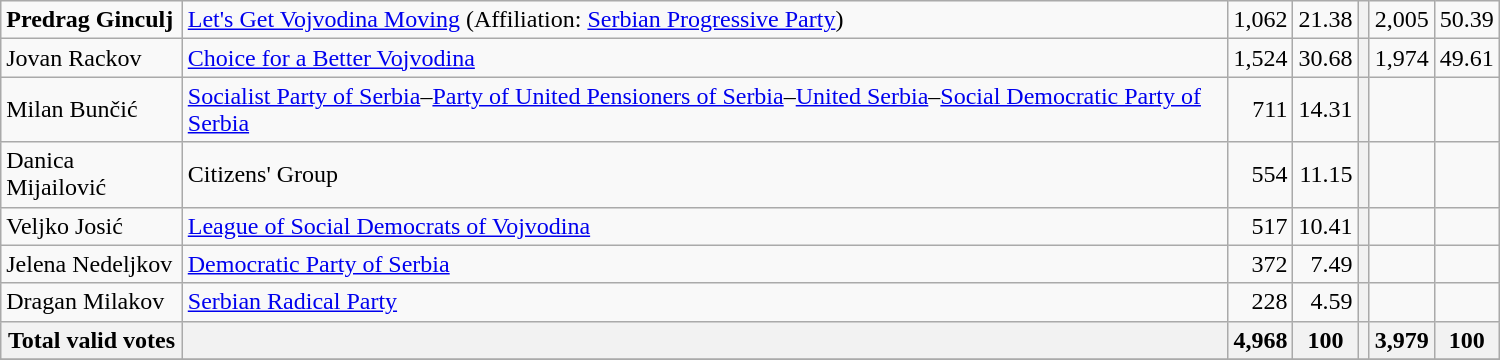<table style="width:1000px;" class="wikitable">
<tr>
<td align="left"><strong>Predrag Ginculj</strong></td>
<td align="left"><a href='#'>Let's Get Vojvodina Moving</a> (Affiliation: <a href='#'>Serbian Progressive Party</a>)</td>
<td align="right">1,062</td>
<td align="right">21.38</td>
<th align="left"></th>
<td align="right">2,005</td>
<td align="right">50.39</td>
</tr>
<tr>
<td align="left">Jovan Rackov</td>
<td align="left"><a href='#'>Choice for a Better Vojvodina</a></td>
<td align="right">1,524</td>
<td align="right">30.68</td>
<th align="left"></th>
<td align="right">1,974</td>
<td align="right">49.61</td>
</tr>
<tr>
<td align="left">Milan Bunčić</td>
<td align="left"><a href='#'>Socialist Party of Serbia</a>–<a href='#'>Party of United Pensioners of Serbia</a>–<a href='#'>United Serbia</a>–<a href='#'>Social Democratic Party of Serbia</a></td>
<td align="right">711</td>
<td align="right">14.31</td>
<th align="left"></th>
<td align="right"></td>
<td align="right"></td>
</tr>
<tr>
<td align="left">Danica Mijailović</td>
<td align="left">Citizens' Group</td>
<td align="right">554</td>
<td align="right">11.15</td>
<th align="left"></th>
<td align="right"></td>
<td align="right"></td>
</tr>
<tr>
<td align="left">Veljko Josić</td>
<td align="left"><a href='#'>League of Social Democrats of Vojvodina</a></td>
<td align="right">517</td>
<td align="right">10.41</td>
<th align="left"></th>
<td align="right"></td>
<td align="right"></td>
</tr>
<tr>
<td align="left">Jelena Nedeljkov</td>
<td align="left"><a href='#'>Democratic Party of Serbia</a></td>
<td align="right">372</td>
<td align="right">7.49</td>
<th align="left"></th>
<td align="right"></td>
<td align="right"></td>
</tr>
<tr>
<td align="left">Dragan Milakov</td>
<td align="left"><a href='#'>Serbian Radical Party</a></td>
<td align="right">228</td>
<td align="right">4.59</td>
<th align="left"></th>
<td align="right"></td>
<td align="right"></td>
</tr>
<tr>
<th align="left">Total valid votes</th>
<th align="left"></th>
<th align="right">4,968</th>
<th align="right">100</th>
<th align="left"></th>
<th align="right">3,979</th>
<th align="right">100</th>
</tr>
<tr>
</tr>
</table>
